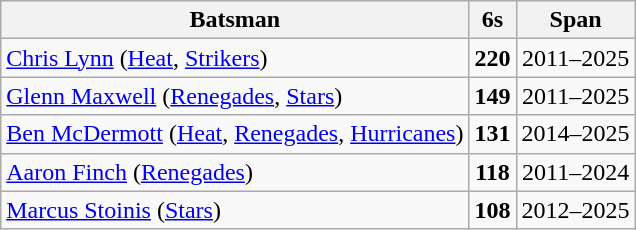<table class="wikitable" style="text-align:center">
<tr>
<th>Batsman</th>
<th>6s</th>
<th>Span</th>
</tr>
<tr |>
<td style="text-align:left"><span><a href='#'></a> <a href='#'></a></span> <a href='#'>Chris Lynn</a> <span>(<a href='#'>Heat</a>, <a href='#'>Strikers</a>)</span></td>
<td><strong>220</strong></td>
<td>2011–2025</td>
</tr>
<tr>
<td style="text-align:left"><span><a href='#'></a> <a href='#'></a></span> <a href='#'>Glenn Maxwell</a> <span>(<a href='#'>Renegades</a>, <a href='#'>Stars</a>)</span></td>
<td><strong>149</strong></td>
<td>2011–2025</td>
</tr>
<tr>
<td style="text-align:left"><span><a href='#'></a></span> <a href='#'><span></span></a> <a href='#'><span></span></a> <a href='#'>Ben McDermott</a> <span>(<a href='#'>Heat</a>, <a href='#'>Renegades</a>, <a href='#'>Hurricanes</a>)</span></td>
<td><strong>131</strong></td>
<td>2014–2025</td>
</tr>
<tr>
<td style="text-align:left"><span><a href='#'></a></span> <a href='#'>Aaron Finch</a> <span>(<a href='#'>Renegades</a>)</span></td>
<td><strong>118</strong></td>
<td>2011–2024</td>
</tr>
<tr>
<td style="text-align:left"><span><a href='#'></a></span> <a href='#'>Marcus Stoinis</a> <span>(<a href='#'>Stars</a>)</span></td>
<td><strong>108</strong></td>
<td>2012–2025</td>
</tr>
</table>
